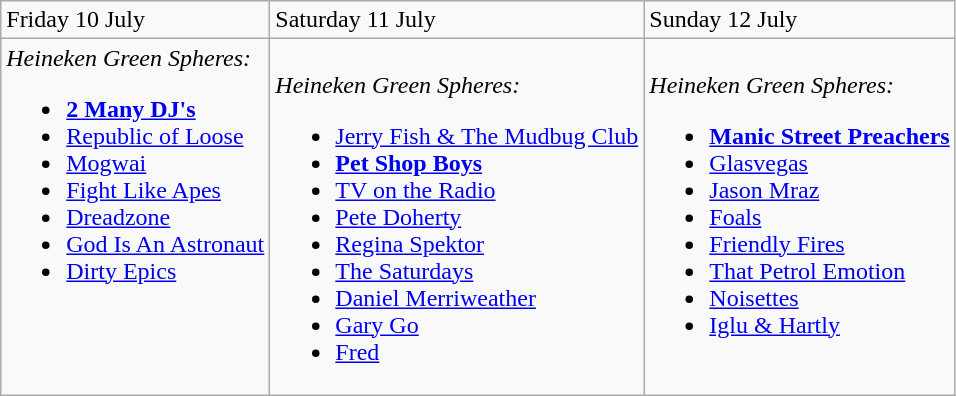<table class="wikitable">
<tr>
<td>Friday 10 July</td>
<td>Saturday 11 July</td>
<td>Sunday 12 July</td>
</tr>
<tr valign="top">
<td><em>Heineken Green Spheres:</em><br><ul><li><strong><a href='#'>2 Many DJ's</a></strong></li><li><a href='#'>Republic of Loose</a></li><li><a href='#'>Mogwai</a></li><li><a href='#'>Fight Like Apes</a></li><li><a href='#'>Dreadzone</a></li><li><a href='#'>God Is An Astronaut</a></li><li><a href='#'>Dirty Epics</a></li></ul></td>
<td><br><em>Heineken Green Spheres:</em><ul><li><a href='#'>Jerry Fish & The Mudbug Club</a></li><li><strong><a href='#'>Pet Shop Boys</a></strong></li><li><a href='#'>TV on the Radio</a></li><li><a href='#'>Pete Doherty</a></li><li><a href='#'>Regina Spektor</a></li><li><a href='#'>The Saturdays</a></li><li><a href='#'>Daniel Merriweather</a></li><li><a href='#'>Gary Go</a></li><li><a href='#'>Fred</a></li></ul></td>
<td><br><em>Heineken Green Spheres:</em><ul><li><strong><a href='#'>Manic Street Preachers</a></strong></li><li><a href='#'>Glasvegas</a></li><li><a href='#'>Jason Mraz</a></li><li><a href='#'>Foals</a></li><li><a href='#'>Friendly Fires</a></li><li><a href='#'>That Petrol Emotion</a></li><li><a href='#'>Noisettes</a></li><li><a href='#'>Iglu & Hartly</a></li></ul></td>
</tr>
</table>
